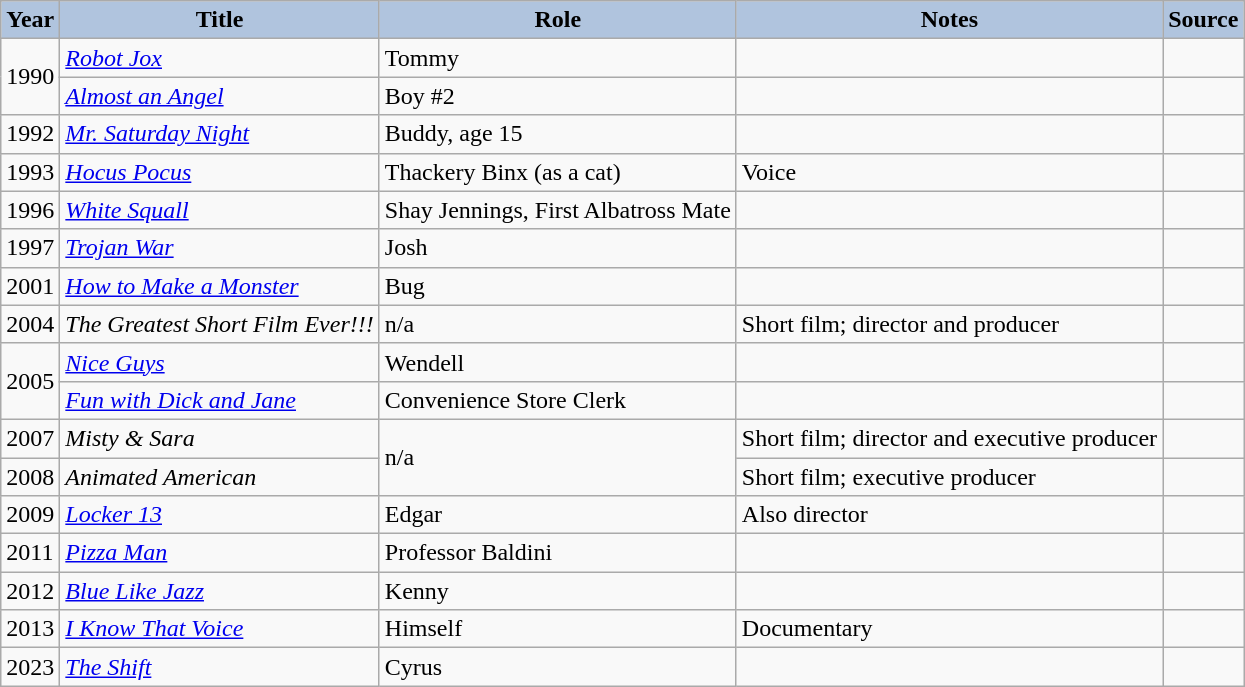<table class="wikitable sortable plainrowheaders">
<tr>
<th style="background:#b0c4de;">Year </th>
<th style="background:#b0c4de;">Title</th>
<th style="background:#b0c4de;">Role </th>
<th style="background:#b0c4de;" class="unsortable">Notes </th>
<th style="background:#b0c4de;" class="unsortable">Source</th>
</tr>
<tr>
<td rowspan=2>1990</td>
<td><em><a href='#'>Robot Jox</a></em></td>
<td>Tommy</td>
<td></td>
<td></td>
</tr>
<tr>
<td><em><a href='#'>Almost an Angel</a></em></td>
<td>Boy #2</td>
<td></td>
<td></td>
</tr>
<tr>
<td>1992</td>
<td><em><a href='#'>Mr. Saturday Night</a></em></td>
<td>Buddy, age 15</td>
<td></td>
<td></td>
</tr>
<tr>
<td>1993</td>
<td><em><a href='#'>Hocus Pocus</a></em></td>
<td>Thackery Binx (as a cat)</td>
<td>Voice</td>
<td></td>
</tr>
<tr>
<td>1996</td>
<td><em><a href='#'>White Squall</a></em></td>
<td>Shay Jennings, First Albatross Mate</td>
<td></td>
<td></td>
</tr>
<tr>
<td>1997</td>
<td><em><a href='#'>Trojan War</a></em></td>
<td>Josh</td>
<td></td>
<td></td>
</tr>
<tr>
<td>2001</td>
<td><em><a href='#'>How to Make a Monster</a></em></td>
<td>Bug</td>
<td></td>
<td></td>
</tr>
<tr>
<td>2004</td>
<td><em>The Greatest Short Film Ever!!!</em></td>
<td>n/a</td>
<td>Short film; director and producer</td>
<td></td>
</tr>
<tr>
<td rowspan=2>2005</td>
<td><em><a href='#'>Nice Guys</a></em></td>
<td>Wendell</td>
<td></td>
<td></td>
</tr>
<tr>
<td><em><a href='#'>Fun with Dick and Jane</a></em></td>
<td>Convenience Store Clerk</td>
<td></td>
<td></td>
</tr>
<tr>
<td>2007</td>
<td><em>Misty & Sara</em></td>
<td rowspan=2>n/a</td>
<td>Short film; director and executive producer</td>
<td></td>
</tr>
<tr>
<td>2008</td>
<td><em>Animated American</em></td>
<td>Short film; executive producer</td>
<td></td>
</tr>
<tr>
<td>2009</td>
<td><em><a href='#'>Locker 13</a></em></td>
<td>Edgar</td>
<td>Also director</td>
<td></td>
</tr>
<tr>
<td>2011</td>
<td><em><a href='#'>Pizza Man</a></em></td>
<td>Professor Baldini</td>
<td></td>
<td></td>
</tr>
<tr>
<td>2012</td>
<td><em><a href='#'>Blue Like Jazz</a></em></td>
<td>Kenny</td>
<td></td>
<td></td>
</tr>
<tr>
<td>2013</td>
<td><em><a href='#'>I Know That Voice</a></em></td>
<td>Himself</td>
<td>Documentary</td>
<td></td>
</tr>
<tr>
<td>2023</td>
<td><em><a href='#'>The Shift</a></em></td>
<td>Cyrus</td>
<td></td>
<td></td>
</tr>
</table>
